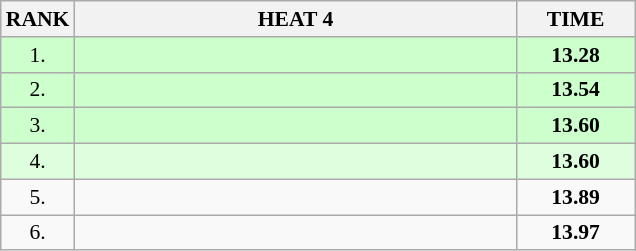<table class="wikitable" style="border-collapse: collapse; font-size: 90%;">
<tr>
<th>RANK</th>
<th style="width: 20em">HEAT 4</th>
<th style="width: 5em">TIME</th>
</tr>
<tr style="background:#ccffcc;">
<td align="center">1.</td>
<td></td>
<td align="center"><strong>13.28</strong></td>
</tr>
<tr style="background:#ccffcc;">
<td align="center">2.</td>
<td></td>
<td align="center"><strong>13.54</strong></td>
</tr>
<tr style="background:#ccffcc;">
<td align="center">3.</td>
<td></td>
<td align="center"><strong>13.60</strong></td>
</tr>
<tr style="background:#ddffdd;">
<td align="center">4.</td>
<td></td>
<td align="center"><strong>13.60</strong></td>
</tr>
<tr>
<td align="center">5.</td>
<td></td>
<td align="center"><strong>13.89</strong></td>
</tr>
<tr>
<td align="center">6.</td>
<td></td>
<td align="center"><strong>13.97</strong></td>
</tr>
</table>
